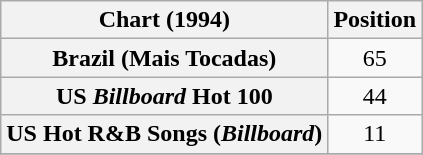<table class="wikitable sortable plainrowheaders">
<tr>
<th>Chart (1994)</th>
<th>Position</th>
</tr>
<tr>
<th scope="row">Brazil (Mais Tocadas)</th>
<td style="text-align:center;">65</td>
</tr>
<tr>
<th scope="row">US <em>Billboard</em> Hot 100</th>
<td style="text-align:center;">44</td>
</tr>
<tr>
<th scope="row">US Hot R&B Songs (<em>Billboard</em>)</th>
<td align="center">11</td>
</tr>
<tr>
</tr>
</table>
